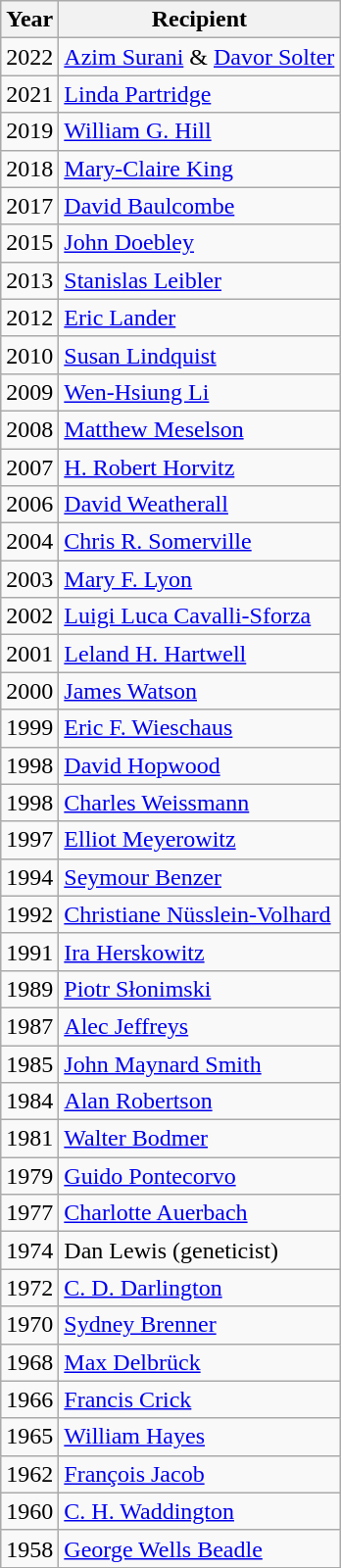<table class="wikitable sortable">
<tr>
<th>Year</th>
<th>Recipient</th>
</tr>
<tr>
<td>2022</td>
<td><a href='#'>Azim Surani</a> & <a href='#'>Davor Solter</a></td>
</tr>
<tr>
<td>2021</td>
<td><a href='#'>Linda Partridge</a></td>
</tr>
<tr>
<td>2019</td>
<td><a href='#'>William G. Hill</a></td>
</tr>
<tr>
<td>2018</td>
<td><a href='#'>Mary-Claire King</a></td>
</tr>
<tr>
<td>2017</td>
<td><a href='#'>David Baulcombe</a></td>
</tr>
<tr>
<td>2015</td>
<td><a href='#'>John Doebley</a></td>
</tr>
<tr>
<td>2013</td>
<td><a href='#'>Stanislas Leibler</a></td>
</tr>
<tr>
<td>2012</td>
<td><a href='#'>Eric Lander</a></td>
</tr>
<tr>
<td>2010</td>
<td><a href='#'>Susan Lindquist</a></td>
</tr>
<tr>
<td>2009</td>
<td><a href='#'>Wen-Hsiung Li</a></td>
</tr>
<tr>
<td>2008</td>
<td><a href='#'>Matthew Meselson</a></td>
</tr>
<tr>
<td>2007</td>
<td><a href='#'>H. Robert Horvitz</a></td>
</tr>
<tr>
<td>2006</td>
<td><a href='#'>David Weatherall</a></td>
</tr>
<tr>
<td>2004</td>
<td><a href='#'>Chris R. Somerville</a></td>
</tr>
<tr>
<td>2003</td>
<td><a href='#'>Mary F. Lyon</a></td>
</tr>
<tr>
<td>2002</td>
<td><a href='#'>Luigi Luca Cavalli-Sforza</a></td>
</tr>
<tr>
<td>2001</td>
<td><a href='#'>Leland H. Hartwell</a></td>
</tr>
<tr>
<td>2000</td>
<td><a href='#'>James Watson</a></td>
</tr>
<tr>
<td>1999</td>
<td><a href='#'>Eric F. Wieschaus</a></td>
</tr>
<tr>
<td>1998</td>
<td><a href='#'>David Hopwood</a></td>
</tr>
<tr>
<td>1998</td>
<td><a href='#'>Charles Weissmann</a></td>
</tr>
<tr>
<td>1997</td>
<td><a href='#'>Elliot Meyerowitz</a></td>
</tr>
<tr>
<td>1994</td>
<td><a href='#'>Seymour Benzer</a></td>
</tr>
<tr>
<td>1992</td>
<td><a href='#'>Christiane Nüsslein-Volhard</a></td>
</tr>
<tr>
<td>1991</td>
<td><a href='#'>Ira Herskowitz</a></td>
</tr>
<tr>
<td>1989</td>
<td><a href='#'>Piotr Słonimski</a></td>
</tr>
<tr>
<td>1987</td>
<td><a href='#'>Alec Jeffreys</a></td>
</tr>
<tr>
<td>1985</td>
<td><a href='#'>John Maynard Smith</a></td>
</tr>
<tr>
<td>1984</td>
<td><a href='#'>Alan Robertson</a></td>
</tr>
<tr>
<td>1981</td>
<td><a href='#'>Walter Bodmer</a></td>
</tr>
<tr>
<td>1979</td>
<td><a href='#'>Guido Pontecorvo</a></td>
</tr>
<tr>
<td>1977</td>
<td><a href='#'>Charlotte Auerbach</a></td>
</tr>
<tr>
<td>1974</td>
<td>Dan Lewis (geneticist)</td>
</tr>
<tr>
<td>1972</td>
<td><a href='#'>C. D. Darlington</a></td>
</tr>
<tr>
<td>1970</td>
<td><a href='#'>Sydney Brenner</a></td>
</tr>
<tr>
<td>1968</td>
<td><a href='#'>Max Delbrück</a></td>
</tr>
<tr>
<td>1966</td>
<td><a href='#'>Francis Crick</a></td>
</tr>
<tr>
<td>1965</td>
<td><a href='#'>William Hayes</a></td>
</tr>
<tr>
<td>1962</td>
<td><a href='#'>François Jacob</a></td>
</tr>
<tr>
<td>1960</td>
<td><a href='#'>C. H. Waddington</a></td>
</tr>
<tr>
<td>1958</td>
<td><a href='#'>George Wells Beadle</a></td>
</tr>
</table>
